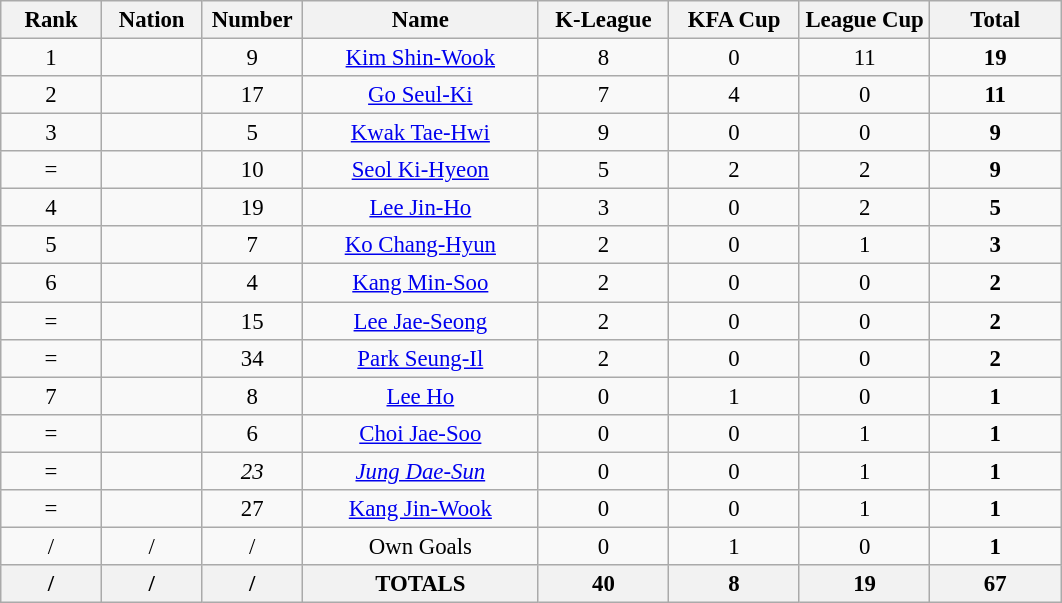<table class="wikitable" style="font-size: 95%; text-align: center;">
<tr>
<th width=60>Rank</th>
<th width=60>Nation</th>
<th width=60>Number</th>
<th width=150>Name</th>
<th width=80>K-League</th>
<th width=80>KFA Cup</th>
<th width=80>League Cup</th>
<th width=80>Total</th>
</tr>
<tr>
<td>1</td>
<td></td>
<td>9</td>
<td><a href='#'>Kim Shin-Wook</a></td>
<td>8</td>
<td>0</td>
<td>11</td>
<td><strong>19</strong></td>
</tr>
<tr>
<td>2</td>
<td></td>
<td>17</td>
<td><a href='#'>Go Seul-Ki</a></td>
<td>7</td>
<td>4</td>
<td>0</td>
<td><strong>11</strong></td>
</tr>
<tr>
<td>3</td>
<td></td>
<td>5</td>
<td><a href='#'>Kwak Tae-Hwi</a></td>
<td>9</td>
<td>0</td>
<td>0</td>
<td><strong>9</strong></td>
</tr>
<tr>
<td>=</td>
<td></td>
<td>10</td>
<td><a href='#'>Seol Ki-Hyeon</a></td>
<td>5</td>
<td>2</td>
<td>2</td>
<td><strong>9</strong></td>
</tr>
<tr>
<td>4</td>
<td></td>
<td>19</td>
<td><a href='#'>Lee Jin-Ho</a></td>
<td>3</td>
<td>0</td>
<td>2</td>
<td><strong>5</strong></td>
</tr>
<tr>
<td>5</td>
<td></td>
<td>7</td>
<td><a href='#'>Ko Chang-Hyun</a></td>
<td>2</td>
<td>0</td>
<td>1</td>
<td><strong>3</strong></td>
</tr>
<tr>
<td>6</td>
<td></td>
<td>4</td>
<td><a href='#'>Kang Min-Soo</a></td>
<td>2</td>
<td>0</td>
<td>0</td>
<td><strong>2</strong></td>
</tr>
<tr>
<td>=</td>
<td></td>
<td>15</td>
<td><a href='#'>Lee Jae-Seong</a></td>
<td>2</td>
<td>0</td>
<td>0</td>
<td><strong>2</strong></td>
</tr>
<tr>
<td>=</td>
<td></td>
<td>34</td>
<td><a href='#'>Park Seung-Il</a></td>
<td>2</td>
<td>0</td>
<td>0</td>
<td><strong>2</strong></td>
</tr>
<tr>
<td>7</td>
<td></td>
<td>8</td>
<td><a href='#'>Lee Ho</a></td>
<td>0</td>
<td>1</td>
<td>0</td>
<td><strong>1</strong></td>
</tr>
<tr>
<td>=</td>
<td></td>
<td>6</td>
<td><a href='#'>Choi Jae-Soo</a></td>
<td>0</td>
<td>0</td>
<td>1</td>
<td><strong>1</strong></td>
</tr>
<tr>
<td>=</td>
<td></td>
<td><em>23</em></td>
<td><em><a href='#'>Jung Dae-Sun</a></em></td>
<td>0</td>
<td>0</td>
<td>1</td>
<td><strong>1</strong></td>
</tr>
<tr>
<td>=</td>
<td></td>
<td>27</td>
<td><a href='#'>Kang Jin-Wook</a></td>
<td>0</td>
<td>0</td>
<td>1</td>
<td><strong>1</strong></td>
</tr>
<tr>
<td>/</td>
<td>/</td>
<td>/</td>
<td>Own Goals</td>
<td>0</td>
<td>1</td>
<td>0</td>
<td><strong>1</strong></td>
</tr>
<tr>
<th>/</th>
<th>/</th>
<th>/</th>
<th>TOTALS</th>
<th>40</th>
<th>8</th>
<th>19</th>
<th>67</th>
</tr>
</table>
